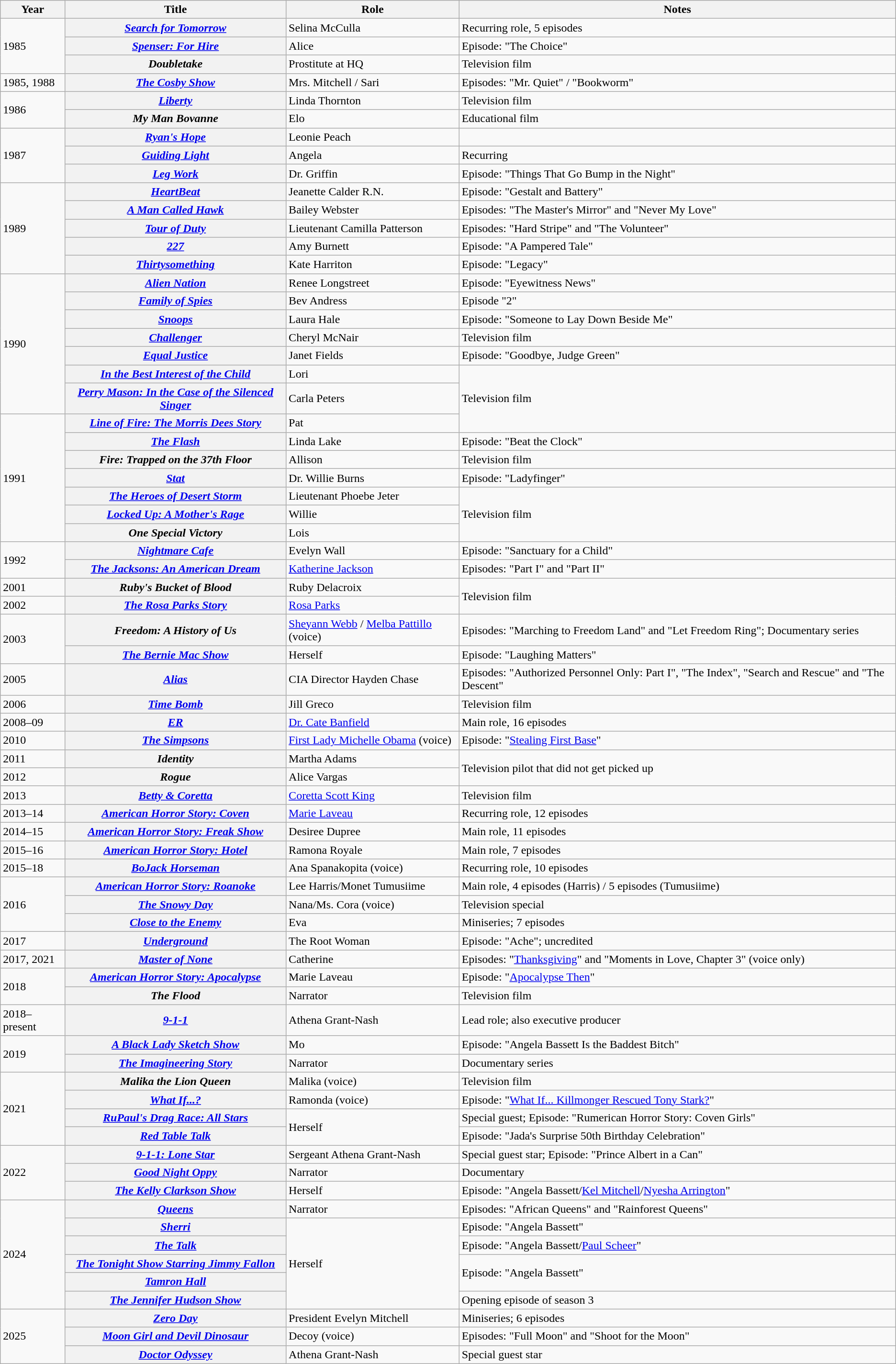<table class="wikitable plainrowheaders sortable">
<tr>
<th scope="col">Year</th>
<th scope="col">Title</th>
<th scope="col">Role</th>
<th scope="col" class="unsortable">Notes</th>
</tr>
<tr>
<td rowspan="3">1985</td>
<th scope="row"><em><a href='#'>Search for Tomorrow</a></em></th>
<td>Selina McCulla</td>
<td>Recurring role, 5 episodes</td>
</tr>
<tr>
<th scope="row"><em><a href='#'>Spenser: For Hire</a></em></th>
<td>Alice</td>
<td>Episode: "The Choice"</td>
</tr>
<tr>
<th scope="row"><em>Doubletake</em></th>
<td>Prostitute at HQ</td>
<td>Television film</td>
</tr>
<tr>
<td>1985, 1988</td>
<th scope="row"><em><a href='#'>The Cosby Show</a></em></th>
<td>Mrs. Mitchell / Sari</td>
<td>Episodes: "Mr. Quiet" / "Bookworm"</td>
</tr>
<tr>
<td rowspan="2">1986</td>
<th scope="row"><em><a href='#'>Liberty</a></em></th>
<td>Linda Thornton</td>
<td>Television film</td>
</tr>
<tr>
<th scope="row"><em>My Man Bovanne</em></th>
<td>Elo</td>
<td>Educational film</td>
</tr>
<tr>
<td rowspan="3">1987</td>
<th scope="row"><em><a href='#'>Ryan's Hope</a></em></th>
<td>Leonie Peach</td>
<td></td>
</tr>
<tr>
<th scope="row"><em><a href='#'>Guiding Light</a></em></th>
<td>Angela</td>
<td>Recurring</td>
</tr>
<tr>
<th scope="row"><em><a href='#'>Leg Work</a></em></th>
<td>Dr. Griffin</td>
<td>Episode: "Things That Go Bump in the Night"</td>
</tr>
<tr>
<td rowspan="5">1989</td>
<th scope="row"><em><a href='#'>HeartBeat</a></em></th>
<td>Jeanette Calder R.N.</td>
<td>Episode: "Gestalt and Battery"</td>
</tr>
<tr>
<th scope="row"><em><a href='#'>A Man Called Hawk</a></em></th>
<td>Bailey Webster</td>
<td>Episodes: "The Master's Mirror" and "Never My Love"</td>
</tr>
<tr>
<th scope="row"><em><a href='#'>Tour of Duty</a></em></th>
<td>Lieutenant Camilla Patterson</td>
<td>Episodes: "Hard Stripe" and "The Volunteer"</td>
</tr>
<tr>
<th scope="row"><em><a href='#'>227</a></em></th>
<td>Amy Burnett</td>
<td>Episode: "A Pampered Tale"</td>
</tr>
<tr>
<th scope="row"><em><a href='#'>Thirtysomething</a></em></th>
<td>Kate Harriton</td>
<td>Episode: "Legacy"</td>
</tr>
<tr>
<td rowspan="7">1990</td>
<th scope="row"><em><a href='#'>Alien Nation</a></em></th>
<td>Renee Longstreet</td>
<td>Episode: "Eyewitness News"</td>
</tr>
<tr>
<th scope="row"><em><a href='#'>Family of Spies</a></em></th>
<td>Bev Andress</td>
<td>Episode "2"</td>
</tr>
<tr>
<th scope="row"><em><a href='#'>Snoops</a></em></th>
<td>Laura Hale</td>
<td>Episode: "Someone to Lay Down Beside Me"</td>
</tr>
<tr>
<th scope="row"><em><a href='#'>Challenger</a></em></th>
<td>Cheryl McNair</td>
<td>Television film</td>
</tr>
<tr>
<th scope="row"><em><a href='#'>Equal Justice</a></em></th>
<td>Janet Fields</td>
<td>Episode: "Goodbye, Judge Green"</td>
</tr>
<tr>
<th scope="row"><em><a href='#'>In the Best Interest of the Child</a></em></th>
<td>Lori</td>
<td rowspan=3>Television film</td>
</tr>
<tr>
<th scope="row"><em><a href='#'>Perry Mason: In the Case of the Silenced Singer</a></em></th>
<td>Carla Peters</td>
</tr>
<tr>
<td rowspan="7">1991</td>
<th scope="row"><em><a href='#'>Line of Fire: The Morris Dees Story</a></em></th>
<td>Pat</td>
</tr>
<tr>
<th scope="row"><em><a href='#'>The Flash</a></em></th>
<td>Linda Lake</td>
<td>Episode: "Beat the Clock"</td>
</tr>
<tr>
<th scope="row"><em>Fire: Trapped on the 37th Floor</em></th>
<td>Allison</td>
<td>Television film</td>
</tr>
<tr>
<th scope="row"><em><a href='#'>Stat</a></em></th>
<td>Dr. Willie Burns</td>
<td>Episode: "Ladyfinger"</td>
</tr>
<tr>
<th scope="row"><em><a href='#'>The Heroes of Desert Storm</a></em></th>
<td>Lieutenant Phoebe Jeter</td>
<td rowspan=3>Television film</td>
</tr>
<tr>
<th scope="row"><em><a href='#'>Locked Up: A Mother's Rage</a></em></th>
<td>Willie</td>
</tr>
<tr>
<th scope="row"><em>One Special Victory</em></th>
<td>Lois</td>
</tr>
<tr>
<td rowspan="2">1992</td>
<th scope="row"><em><a href='#'>Nightmare Cafe</a></em></th>
<td>Evelyn Wall</td>
<td>Episode: "Sanctuary for a Child"</td>
</tr>
<tr>
<th scope="row"><em><a href='#'>The Jacksons: An American Dream</a></em></th>
<td><a href='#'>Katherine Jackson</a></td>
<td>Episodes: "Part I" and "Part II"</td>
</tr>
<tr>
<td>2001</td>
<th scope="row"><em>Ruby's Bucket of Blood</em></th>
<td>Ruby Delacroix</td>
<td rowspan=2>Television film</td>
</tr>
<tr>
<td>2002</td>
<th scope="row"><em><a href='#'>The Rosa Parks Story</a></em></th>
<td><a href='#'>Rosa Parks</a></td>
</tr>
<tr>
<td rowspan=2>2003</td>
<th scope="row"><em>Freedom: A History of Us</em></th>
<td><a href='#'>Sheyann Webb</a> / <a href='#'>Melba Pattillo</a> (voice)</td>
<td>Episodes: "Marching to Freedom Land" and "Let Freedom Ring"; Documentary series</td>
</tr>
<tr>
<th scope="row"><em><a href='#'>The Bernie Mac Show</a></em></th>
<td>Herself</td>
<td>Episode: "Laughing Matters"</td>
</tr>
<tr>
<td>2005</td>
<th scope="row"><em><a href='#'>Alias</a></em></th>
<td>CIA Director Hayden Chase</td>
<td>Episodes: "Authorized Personnel Only: Part I", "The Index", "Search and Rescue" and "The Descent"</td>
</tr>
<tr>
<td>2006</td>
<th scope="row"><em><a href='#'>Time Bomb</a></em></th>
<td>Jill Greco</td>
<td>Television film</td>
</tr>
<tr>
<td>2008–09</td>
<th scope="row"><em><a href='#'>ER</a></em></th>
<td><a href='#'>Dr. Cate Banfield</a></td>
<td>Main role, 16 episodes</td>
</tr>
<tr>
<td>2010</td>
<th scope="row"><em><a href='#'>The Simpsons</a></em></th>
<td><a href='#'>First Lady Michelle Obama</a> (voice)</td>
<td>Episode: "<a href='#'>Stealing First Base</a>"</td>
</tr>
<tr>
<td>2011</td>
<th scope="row"><em>Identity</em></th>
<td>Martha Adams</td>
<td rowspan="2">Television pilot that did not get picked up</td>
</tr>
<tr>
<td>2012</td>
<th scope="row"><em>Rogue</em></th>
<td>Alice Vargas</td>
</tr>
<tr>
<td>2013</td>
<th scope="row"><em><a href='#'>Betty & Coretta</a></em></th>
<td><a href='#'>Coretta Scott King</a></td>
<td>Television film</td>
</tr>
<tr>
<td>2013–14</td>
<th scope="row"><em><a href='#'>American Horror Story: Coven</a></em></th>
<td><a href='#'>Marie Laveau</a></td>
<td>Recurring role, 12 episodes</td>
</tr>
<tr>
<td>2014–15</td>
<th scope="row"><em><a href='#'>American Horror Story: Freak Show</a></em></th>
<td>Desiree Dupree</td>
<td>Main role, 11 episodes</td>
</tr>
<tr>
<td>2015–16</td>
<th scope="row"><em><a href='#'>American Horror Story: Hotel</a></em></th>
<td>Ramona Royale</td>
<td>Main role, 7 episodes</td>
</tr>
<tr>
<td>2015–18</td>
<th scope="row"><em><a href='#'>BoJack Horseman</a></em></th>
<td>Ana Spanakopita (voice)</td>
<td>Recurring role, 10 episodes</td>
</tr>
<tr>
<td rowspan="3">2016</td>
<th scope="row"><em><a href='#'>American Horror Story: Roanoke</a></em></th>
<td>Lee Harris/Monet Tumusiime</td>
<td>Main role, 4 episodes (Harris) / 5 episodes (Tumusiime)</td>
</tr>
<tr>
<th scope="row"><em><a href='#'>The Snowy Day</a></em></th>
<td>Nana/Ms. Cora (voice)</td>
<td>Television special</td>
</tr>
<tr>
<th scope="row"><em><a href='#'>Close to the Enemy</a></em></th>
<td>Eva</td>
<td>Miniseries; 7 episodes</td>
</tr>
<tr>
<td>2017</td>
<th scope="row"><em><a href='#'>Underground</a></em></th>
<td>The Root Woman</td>
<td>Episode: "Ache"; uncredited</td>
</tr>
<tr>
<td>2017, 2021</td>
<th scope="row"><em><a href='#'>Master of None</a></em></th>
<td>Catherine</td>
<td>Episodes: "<a href='#'>Thanksgiving</a>" and "Moments in Love, Chapter 3" (voice only)</td>
</tr>
<tr>
<td rowspan="2">2018</td>
<th scope="row"><em><a href='#'>American Horror Story: Apocalypse</a></em></th>
<td>Marie Laveau</td>
<td>Episode: "<a href='#'>Apocalypse Then</a>"</td>
</tr>
<tr>
<th scope="row"><em>The Flood</em></th>
<td>Narrator</td>
<td>Television film</td>
</tr>
<tr>
<td>2018–present</td>
<th scope="row"><em><a href='#'>9-1-1</a></em></th>
<td>Athena Grant-Nash</td>
<td>Lead role; also executive producer</td>
</tr>
<tr>
<td rowspan="2">2019</td>
<th scope="row"><em><a href='#'>A Black Lady Sketch Show</a></em></th>
<td>Mo</td>
<td>Episode: "Angela Bassett Is the Baddest Bitch"</td>
</tr>
<tr>
<th scope="row"><em><a href='#'>The Imagineering Story</a></em></th>
<td>Narrator</td>
<td>Documentary series</td>
</tr>
<tr>
<td rowspan=4>2021</td>
<th scope="row"><em>Malika the Lion Queen</em></th>
<td>Malika (voice)</td>
<td>Television film</td>
</tr>
<tr>
<th scope="row"><em><a href='#'>What If...?</a></em></th>
<td>Ramonda (voice)</td>
<td>Episode: "<a href='#'>What If... Killmonger Rescued Tony Stark?</a>"</td>
</tr>
<tr>
<th scope="row"><em><a href='#'>RuPaul's Drag Race: All Stars</a></em></th>
<td rowspan=2>Herself</td>
<td>Special guest; Episode: "Rumerican Horror Story: Coven Girls"</td>
</tr>
<tr>
<th scope="row"><em><a href='#'>Red Table Talk</a></em></th>
<td>Episode: "Jada's Surprise 50th Birthday Celebration"</td>
</tr>
<tr>
<td rowspan=3>2022</td>
<th scope="row"><em><a href='#'>9-1-1: Lone Star</a></em></th>
<td>Sergeant Athena Grant-Nash</td>
<td>Special guest star; Episode: "Prince Albert in a Can"</td>
</tr>
<tr>
<th scope="row"><em><a href='#'>Good Night Oppy</a></em></th>
<td>Narrator</td>
<td>Documentary</td>
</tr>
<tr>
<th scope="row"><em><a href='#'>The Kelly Clarkson Show</a></em></th>
<td>Herself</td>
<td>Episode: "Angela Bassett/<a href='#'>Kel Mitchell</a>/<a href='#'>Nyesha Arrington</a>"</td>
</tr>
<tr>
<td rowspan=6>2024</td>
<th scope="row"><em><a href='#'>Queens</a></em></th>
<td>Narrator</td>
<td>Episodes: "African Queens" and "Rainforest Queens"</td>
</tr>
<tr>
<th scope="row"><em><a href='#'>Sherri</a></em></th>
<td rowspan="5">Herself</td>
<td>Episode: "Angela Bassett"</td>
</tr>
<tr>
<th scope="row"><em><a href='#'>The Talk</a></em></th>
<td>Episode: "Angela Bassett/<a href='#'>Paul Scheer</a>"</td>
</tr>
<tr>
<th scope="row"><em><a href='#'>The Tonight Show Starring Jimmy Fallon</a></em></th>
<td rowspan="2">Episode: "Angela Bassett"</td>
</tr>
<tr>
<th scope="row"><em><a href='#'>Tamron Hall</a></em></th>
</tr>
<tr>
<th scope="row"><em><a href='#'>The Jennifer Hudson Show</a></em></th>
<td>Opening episode of season 3</td>
</tr>
<tr>
<td rowspan=3>2025</td>
<th scope="row"><em><a href='#'>Zero Day</a></em></th>
<td>President Evelyn Mitchell</td>
<td>Miniseries; 6 episodes</td>
</tr>
<tr>
<th scope="row"><em><a href='#'>Moon Girl and Devil Dinosaur</a></em></th>
<td>Decoy (voice)</td>
<td>Episodes: "Full Moon" and "Shoot for the Moon"</td>
</tr>
<tr>
<th scope="row"><em><a href='#'>Doctor Odyssey</a></em></th>
<td>Athena Grant-Nash</td>
<td>Special guest star</td>
</tr>
</table>
